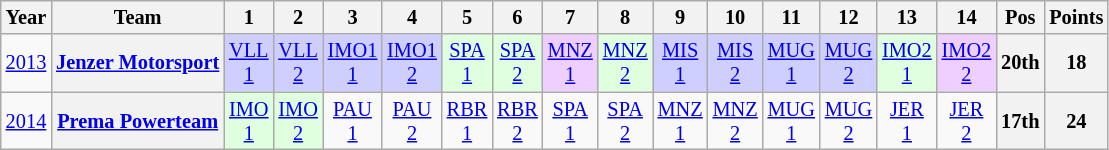<table class="wikitable" style="text-align:center; font-size:85%">
<tr>
<th>Year</th>
<th>Team</th>
<th>1</th>
<th>2</th>
<th>3</th>
<th>4</th>
<th>5</th>
<th>6</th>
<th>7</th>
<th>8</th>
<th>9</th>
<th>10</th>
<th>11</th>
<th>12</th>
<th>13</th>
<th>14</th>
<th>Pos</th>
<th>Points</th>
</tr>
<tr>
<td><a href='#'>2013</a></td>
<th nowrap><a href='#'>Jenzer Motorsport</a></th>
<td style="background:#cfcfff;"><a href='#'>VLL<br>1</a><br></td>
<td style="background:#cfcfff;"><a href='#'>VLL<br>2</a><br></td>
<td style="background:#cfcfff;"><a href='#'>IMO1<br>1</a><br></td>
<td style="background:#cfcfff;"><a href='#'>IMO1<br>2</a><br></td>
<td style="background:#dfffdf;"><a href='#'>SPA<br>1</a><br></td>
<td style="background:#dfffdf;"><a href='#'>SPA<br>2</a><br></td>
<td style="background:#efcfff;"><a href='#'>MNZ<br>1</a><br></td>
<td style="background:#dfffdf;"><a href='#'>MNZ<br>2</a><br></td>
<td style="background:#cfcfff;"><a href='#'>MIS<br>1</a><br></td>
<td style="background:#cfcfff;"><a href='#'>MIS<br>2</a><br></td>
<td style="background:#cfcfff;"><a href='#'>MUG<br>1</a><br></td>
<td style="background:#cfcfff;"><a href='#'>MUG<br>2</a><br></td>
<td style="background:#dfffdf;"><a href='#'>IMO2<br>1</a><br></td>
<td style="background:#efcfff;"><a href='#'>IMO2<br>2</a><br></td>
<th>20th</th>
<th>18</th>
</tr>
<tr>
<td><a href='#'>2014</a></td>
<th><a href='#'>Prema Powerteam</a></th>
<td style="background:#dfffdf;"><a href='#'>IMO<br>1</a><br></td>
<td style="background:#dfffdf;"><a href='#'>IMO<br>2</a><br></td>
<td style="background:#;"><a href='#'>PAU<br>1</a><br></td>
<td style="background:#;"><a href='#'>PAU<br>2</a><br></td>
<td style="background:#;"><a href='#'>RBR<br>1</a><br></td>
<td style="background:#;"><a href='#'>RBR<br>2</a><br></td>
<td style="background:#;"><a href='#'>SPA<br>1</a><br></td>
<td style="background:#;"><a href='#'>SPA<br>2</a><br></td>
<td style="background:#;"><a href='#'>MNZ<br>1</a><br></td>
<td style="background:#;"><a href='#'>MNZ<br>2</a><br></td>
<td style="background:#;"><a href='#'>MUG<br>1</a><br></td>
<td style="background:#;"><a href='#'>MUG<br>2</a><br></td>
<td style="background:#;"><a href='#'>JER<br>1</a><br></td>
<td style="background:#;"><a href='#'>JER<br>2</a><br></td>
<th>17th</th>
<th>24</th>
</tr>
</table>
